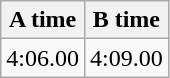<table class="wikitable" border="1" align="upright">
<tr>
<th>A time</th>
<th>B time</th>
</tr>
<tr>
<td>4:06.00</td>
<td>4:09.00</td>
</tr>
</table>
